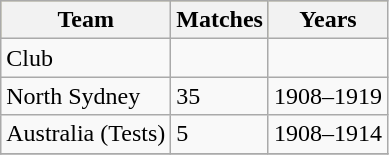<table class="wikitable">
<tr bgcolor=#bdb76b>
<th>Team</th>
<th>Matches</th>
<th>Years</th>
</tr>
<tr>
<td>Club</td>
<td></td>
<td></td>
</tr>
<tr>
<td>North Sydney</td>
<td>35</td>
<td>1908–1919</td>
</tr>
<tr>
<td>Australia (Tests)</td>
<td>5</td>
<td>1908–1914</td>
</tr>
<tr>
</tr>
</table>
